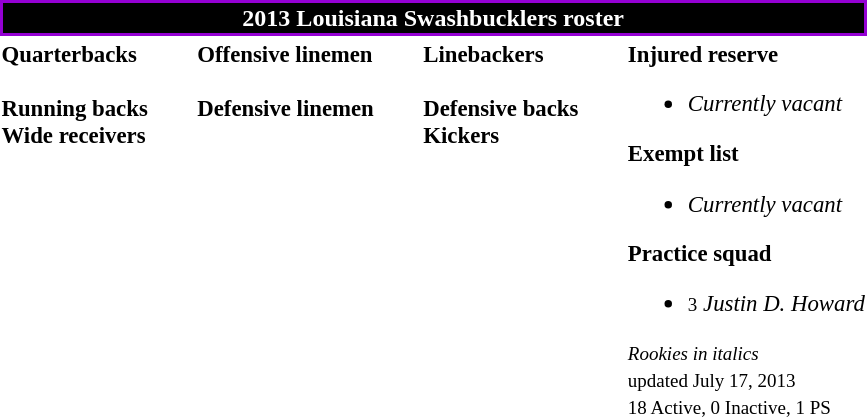<table class="toccolours" style="text-align: left;">
<tr>
<th colspan="7" style="background-color:black; border:2px  solid #9400D3; color:white; text-align:center;"><strong>2013 Louisiana Swashbucklers roster</strong></th>
</tr>
<tr>
<td style="font-size: 95%;" valign="top"><strong>Quarterbacks</strong><br><br><strong>Running backs</strong>
<br><strong>Wide receivers</strong>


</td>
<td style="width: 25px;"></td>
<td style="font-size: 95%;" valign="top"><strong>Offensive linemen</strong><br>

<br><strong>Defensive linemen</strong>



</td>
<td style="width: 25px;"></td>
<td style="font-size: 95%;" valign="top"><strong>Linebackers</strong><br>
<br><strong>Defensive backs</strong>



<br><strong>Kickers</strong>
</td>
<td style="width: 25px;"></td>
<td style="font-size: 95%;" valign="top"><strong>Injured reserve</strong><br><ul><li><em>Currently vacant</em></li></ul><strong>Exempt list</strong><ul><li><em>Currently vacant</em></li></ul><strong>Practice squad</strong><ul><li><small>3</small> <em>Justin D. Howard</em></li></ul><small><em>Rookies in italics</em><br> updated July 17, 2013</small><br>
<small>18 Active, 0 Inactive, 1 PS</small></td>
</tr>
<tr>
</tr>
</table>
